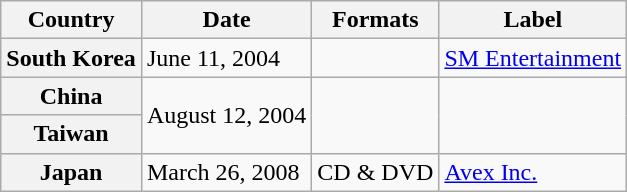<table class="wikitable plainrowheaders">
<tr>
<th>Country</th>
<th>Date</th>
<th>Formats</th>
<th>Label</th>
</tr>
<tr>
<th scope="row">South Korea</th>
<td>June 11, 2004</td>
<td></td>
<td><a href='#'>SM Entertainment</a></td>
</tr>
<tr>
<th scope="row">China</th>
<td rowspan="2">August 12, 2004</td>
<td rowspan="2"></td>
<td rowspan="2"></td>
</tr>
<tr>
<th scope="row">Taiwan</th>
</tr>
<tr>
<th scope="row">Japan</th>
<td>March 26, 2008</td>
<td>CD & DVD</td>
<td><a href='#'>Avex Inc.</a></td>
</tr>
</table>
